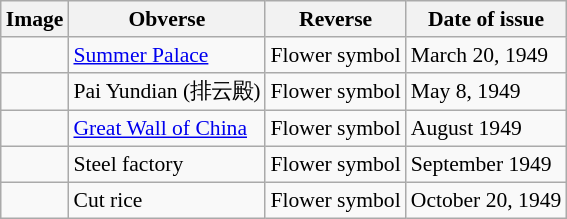<table class="wikitable" style="font-size:90%">
<tr>
<th>Image</th>
<th>Obverse</th>
<th>Reverse</th>
<th>Date of issue</th>
</tr>
<tr>
<td></td>
<td><a href='#'>Summer Palace</a></td>
<td>Flower symbol</td>
<td>March 20, 1949</td>
</tr>
<tr>
<td></td>
<td>Pai Yundian (排云殿)</td>
<td>Flower symbol</td>
<td>May 8, 1949</td>
</tr>
<tr>
<td></td>
<td><a href='#'>Great Wall of China</a></td>
<td>Flower symbol</td>
<td>August 1949</td>
</tr>
<tr>
<td></td>
<td>Steel factory</td>
<td>Flower symbol</td>
<td>September 1949</td>
</tr>
<tr>
<td></td>
<td>Cut rice</td>
<td>Flower symbol</td>
<td>October 20, 1949</td>
</tr>
</table>
